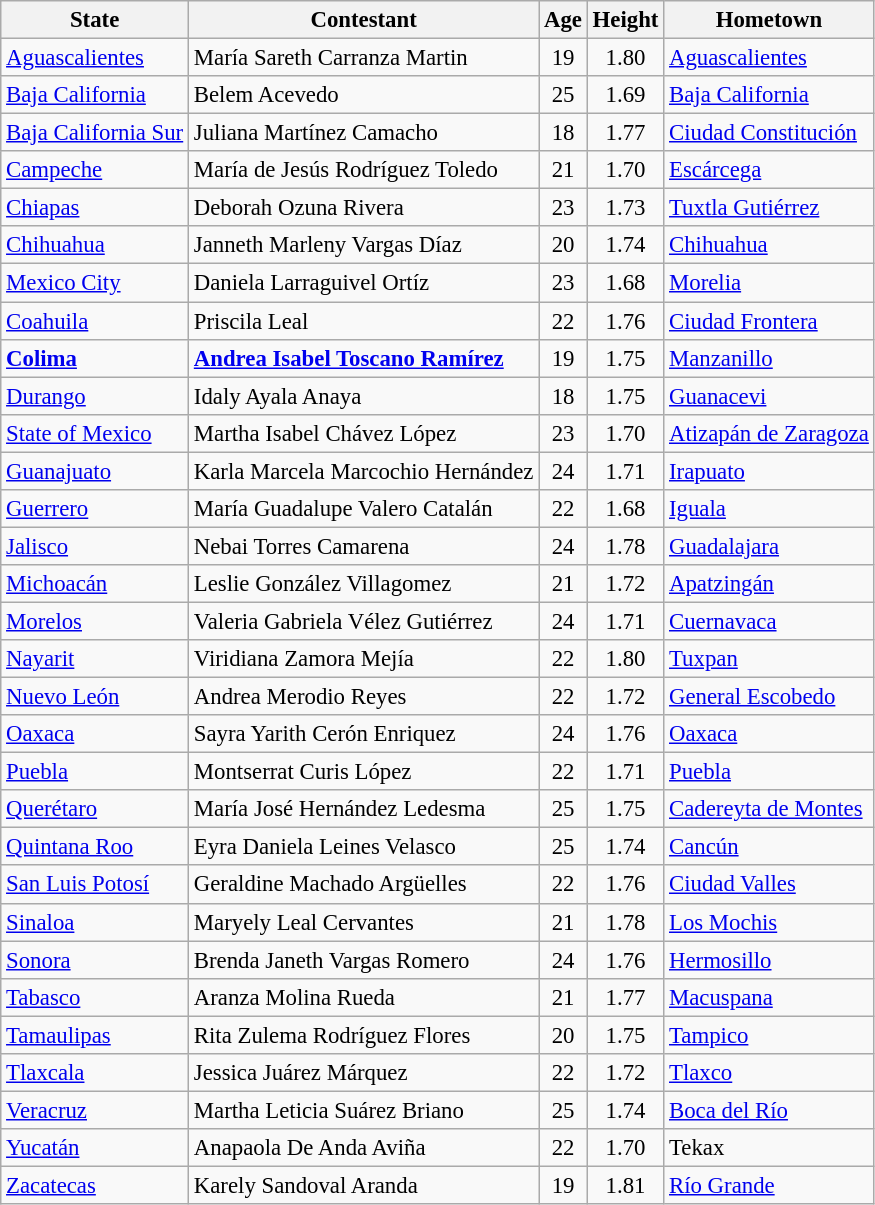<table class="wikitable sortable" style="font-size:95%;">
<tr>
<th>State</th>
<th>Contestant</th>
<th>Age</th>
<th>Height</th>
<th>Hometown</th>
</tr>
<tr>
<td> <a href='#'>Aguascalientes</a></td>
<td>María Sareth Carranza Martin</td>
<td style="text-align:center;">19</td>
<td style="text-align:center;">1.80</td>
<td><a href='#'>Aguascalientes</a></td>
</tr>
<tr>
<td> <a href='#'>Baja California</a></td>
<td>Belem Acevedo</td>
<td style="text-align:center;">25</td>
<td style="text-align:center;">1.69</td>
<td><a href='#'>Baja California</a></td>
</tr>
<tr>
<td> <a href='#'>Baja California Sur</a></td>
<td>Juliana Martínez Camacho</td>
<td style="text-align:center;">18</td>
<td style="text-align:center;">1.77</td>
<td><a href='#'>Ciudad Constitución</a></td>
</tr>
<tr>
<td> <a href='#'>Campeche</a></td>
<td>María de Jesús Rodríguez Toledo</td>
<td style="text-align:center;">21</td>
<td style="text-align:center;">1.70</td>
<td><a href='#'>Escárcega</a></td>
</tr>
<tr>
<td> <a href='#'>Chiapas</a></td>
<td>Deborah Ozuna Rivera</td>
<td style="text-align:center;">23</td>
<td style="text-align:center;">1.73</td>
<td><a href='#'>Tuxtla Gutiérrez</a></td>
</tr>
<tr>
<td> <a href='#'>Chihuahua</a></td>
<td>Janneth Marleny Vargas Díaz</td>
<td style="text-align:center;">20</td>
<td style="text-align:center;">1.74</td>
<td><a href='#'>Chihuahua</a></td>
</tr>
<tr>
<td> <a href='#'>Mexico City</a></td>
<td>Daniela Larraguivel Ortíz</td>
<td style="text-align:center;">23</td>
<td style="text-align:center;">1.68</td>
<td><a href='#'>Morelia</a></td>
</tr>
<tr>
<td> <a href='#'>Coahuila</a></td>
<td>Priscila Leal</td>
<td style="text-align:center;">22</td>
<td style="text-align:center;">1.76</td>
<td><a href='#'>Ciudad Frontera</a></td>
</tr>
<tr>
<td><strong> <a href='#'>Colima</a></strong></td>
<td><strong><a href='#'>Andrea Isabel Toscano Ramírez</a></strong></td>
<td style="text-align:center;">19</td>
<td style="text-align:center;">1.75</td>
<td><a href='#'>Manzanillo</a></td>
</tr>
<tr>
<td> <a href='#'>Durango</a></td>
<td>Idaly Ayala Anaya</td>
<td style="text-align:center;">18</td>
<td style="text-align:center;">1.75</td>
<td><a href='#'>Guanacevi</a></td>
</tr>
<tr>
<td> <a href='#'>State of Mexico</a></td>
<td>Martha Isabel Chávez López</td>
<td style="text-align:center;">23</td>
<td style="text-align:center;">1.70</td>
<td><a href='#'>Atizapán de Zaragoza</a></td>
</tr>
<tr>
<td> <a href='#'>Guanajuato</a></td>
<td>Karla Marcela Marcochio Hernández</td>
<td style="text-align:center;">24</td>
<td style="text-align:center;">1.71</td>
<td><a href='#'>Irapuato</a></td>
</tr>
<tr>
<td> <a href='#'>Guerrero</a></td>
<td>María Guadalupe Valero Catalán</td>
<td style="text-align:center;">22</td>
<td style="text-align:center;">1.68</td>
<td><a href='#'>Iguala</a></td>
</tr>
<tr>
<td> <a href='#'>Jalisco</a></td>
<td>Nebai Torres Camarena</td>
<td style="text-align:center;">24</td>
<td style="text-align:center;">1.78</td>
<td><a href='#'>Guadalajara</a></td>
</tr>
<tr>
<td> <a href='#'>Michoacán</a></td>
<td>Leslie González Villagomez</td>
<td style="text-align:center;">21</td>
<td style="text-align:center;">1.72</td>
<td><a href='#'>Apatzingán</a></td>
</tr>
<tr>
<td> <a href='#'>Morelos</a></td>
<td>Valeria Gabriela Vélez Gutiérrez</td>
<td style="text-align:center;">24</td>
<td style="text-align:center;">1.71</td>
<td><a href='#'>Cuernavaca</a></td>
</tr>
<tr>
<td> <a href='#'>Nayarit</a></td>
<td>Viridiana Zamora Mejía</td>
<td style="text-align:center;">22</td>
<td style="text-align:center;">1.80</td>
<td><a href='#'>Tuxpan</a></td>
</tr>
<tr>
<td> <a href='#'>Nuevo León</a></td>
<td>Andrea Merodio Reyes</td>
<td style="text-align:center;">22</td>
<td style="text-align:center;">1.72</td>
<td><a href='#'>General Escobedo</a></td>
</tr>
<tr>
<td> <a href='#'>Oaxaca</a></td>
<td>Sayra Yarith Cerón Enriquez</td>
<td style="text-align:center;">24</td>
<td style="text-align:center;">1.76</td>
<td><a href='#'>Oaxaca</a></td>
</tr>
<tr>
<td> <a href='#'>Puebla</a></td>
<td>Montserrat Curis López</td>
<td style="text-align:center;">22</td>
<td style="text-align:center;">1.71</td>
<td><a href='#'>Puebla</a></td>
</tr>
<tr>
<td> <a href='#'>Querétaro</a></td>
<td>María José Hernández Ledesma</td>
<td style="text-align:center;">25</td>
<td style="text-align:center;">1.75</td>
<td><a href='#'>Cadereyta de Montes</a></td>
</tr>
<tr>
<td> <a href='#'>Quintana Roo</a></td>
<td>Eyra Daniela Leines Velasco</td>
<td style="text-align:center;">25</td>
<td style="text-align:center;">1.74</td>
<td><a href='#'>Cancún</a></td>
</tr>
<tr>
<td> <a href='#'>San Luis Potosí</a></td>
<td>Geraldine Machado Argüelles</td>
<td style="text-align:center;">22</td>
<td style="text-align:center;">1.76</td>
<td><a href='#'>Ciudad Valles</a></td>
</tr>
<tr>
<td> <a href='#'>Sinaloa</a></td>
<td>Maryely Leal Cervantes</td>
<td style="text-align:center;">21</td>
<td style="text-align:center;">1.78</td>
<td><a href='#'>Los Mochis</a></td>
</tr>
<tr>
<td> <a href='#'>Sonora</a></td>
<td>Brenda Janeth Vargas Romero</td>
<td style="text-align:center;">24</td>
<td style="text-align:center;">1.76</td>
<td><a href='#'>Hermosillo</a></td>
</tr>
<tr>
<td> <a href='#'>Tabasco</a></td>
<td>Aranza Molina Rueda</td>
<td style="text-align:center;">21</td>
<td style="text-align:center;">1.77</td>
<td><a href='#'>Macuspana</a></td>
</tr>
<tr>
<td> <a href='#'>Tamaulipas</a></td>
<td>Rita Zulema Rodríguez Flores</td>
<td style="text-align:center;">20</td>
<td style="text-align:center;">1.75</td>
<td><a href='#'>Tampico</a></td>
</tr>
<tr>
<td> <a href='#'>Tlaxcala</a></td>
<td>Jessica Juárez Márquez</td>
<td style="text-align:center;">22</td>
<td style="text-align:center;">1.72</td>
<td><a href='#'>Tlaxco</a></td>
</tr>
<tr>
<td> <a href='#'>Veracruz</a></td>
<td>Martha Leticia Suárez Briano</td>
<td style="text-align:center;">25</td>
<td style="text-align:center;">1.74</td>
<td><a href='#'>Boca del Río</a></td>
</tr>
<tr>
<td> <a href='#'>Yucatán</a></td>
<td>Anapaola De Anda Aviña</td>
<td style="text-align:center;">22</td>
<td style="text-align:center;">1.70</td>
<td>Tekax</td>
</tr>
<tr>
<td> <a href='#'>Zacatecas</a></td>
<td>Karely Sandoval Aranda</td>
<td style="text-align:center;">19</td>
<td style="text-align:center;">1.81</td>
<td><a href='#'>Río Grande</a></td>
</tr>
</table>
